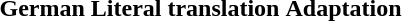<table>
<tr>
<th>German</th>
<th>Literal translation</th>
<th>Adaptation</th>
</tr>
<tr>
<td style="font-style: italic; padding-right: 1em"></td>
<td style="padding-right: 1em"></td>
<td></td>
</tr>
</table>
